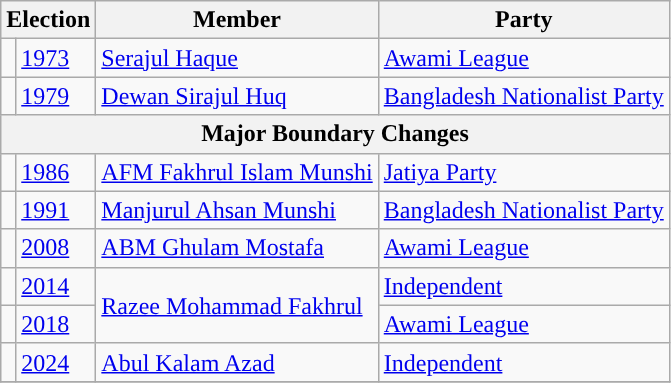<table class="wikitable">
<tr>
<th colspan="2">Election</th>
<th>Member</th>
<th>Party</th>
</tr>
<tr>
<td style="background-color:"></td>
<td><a href='#'>1973</a></td>
<td><a href='#'>Serajul Haque</a></td>
<td><a href='#'>Awami League</a></td>
</tr>
<tr>
<td style="background-color:"></td>
<td><a href='#'>1979</a></td>
<td><a href='#'>Dewan Sirajul Huq</a></td>
<td><a href='#'>Bangladesh Nationalist Party</a></td>
</tr>
<tr>
<th colspan="4">Major Boundary Changes</th>
</tr>
<tr>
<td style="background-color:"></td>
<td><a href='#'>1986</a></td>
<td><a href='#'>AFM Fakhrul Islam Munshi</a></td>
<td><a href='#'>Jatiya Party</a></td>
</tr>
<tr>
<td style="background-color:"></td>
<td><a href='#'>1991</a></td>
<td><a href='#'>Manjurul Ahsan Munshi</a></td>
<td><a href='#'>Bangladesh Nationalist Party</a></td>
</tr>
<tr>
<td style="background-color:"></td>
<td><a href='#'>2008</a></td>
<td><a href='#'>ABM Ghulam Mostafa</a></td>
<td><a href='#'>Awami League</a></td>
</tr>
<tr>
<td style="background-color:"></td>
<td><a href='#'>2014</a></td>
<td rowspan="2"><a href='#'>Razee Mohammad Fakhrul</a></td>
<td><a href='#'>Independent</a></td>
</tr>
<tr>
<td style="background-color:"></td>
<td><a href='#'>2018</a></td>
<td><a href='#'>Awami League</a></td>
</tr>
<tr>
<td></td>
<td><a href='#'>2024</a></td>
<td><a href='#'>Abul Kalam Azad</a></td>
<td><a href='#'>Independent</a></td>
</tr>
<tr>
</tr>
</table>
